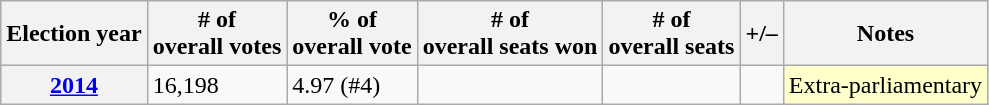<table class=wikitable>
<tr>
<th>Election year</th>
<th># of<br>overall votes</th>
<th>% of<br>overall vote</th>
<th># of<br>overall seats won</th>
<th># of<br>overall seats</th>
<th>+/–</th>
<th>Notes</th>
</tr>
<tr>
<th><a href='#'>2014</a></th>
<td>16,198</td>
<td>4.97 (#4)</td>
<td></td>
<td></td>
<td></td>
<td style="background:#ffc;">Extra-parliamentary</td>
</tr>
</table>
